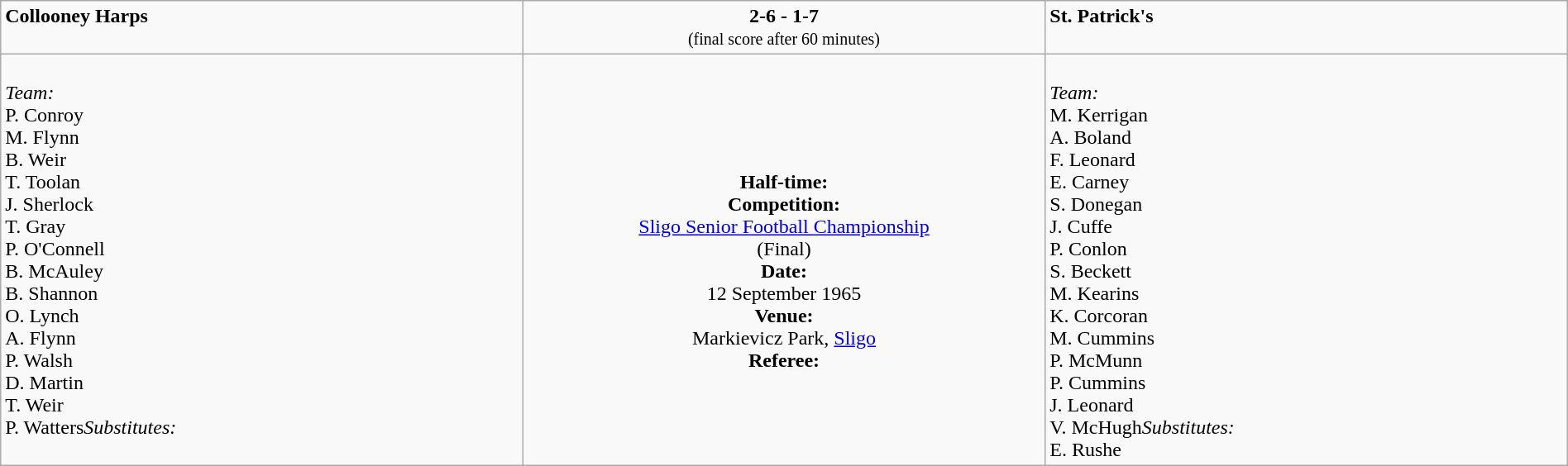<table border=0 class="wikitable" width=100%>
<tr>
<td width=33% valign=top><span><strong>Collooney Harps</strong></span><br><small></small></td>
<td width=33% valign=top align=center><span><strong>2-6 - 1-7</strong></span><br><small>(final score after 60 minutes)</small></td>
<td width=33% valign=top><span><strong>St. Patrick's</strong></span><br><small></small></td>
</tr>
<tr>
<td valign=top><br><em>Team:</em>
<br>P. Conroy
<br>M. Flynn
<br>B. Weir
<br>T. Toolan
<br>J. Sherlock
<br>T. Gray
<br>P. O'Connell
<br>B. McAuley
<br>B. Shannon
<br>O. Lynch
<br>A. Flynn
<br>P. Walsh
<br>D. Martin
<br>T. Weir
<br>P. Watters<em>Substitutes:</em>
<br></td>
<td valign=middle align=center><br><strong>Half-time:</strong><br><strong>Competition:</strong><br><a href='#'>Sligo Senior Football Championship</a><br>(Final)<br><strong>Date:</strong><br>12 September 1965<br><strong>Venue:</strong><br>Markievicz Park, <a href='#'>Sligo</a><br><strong>Referee:</strong><br></td>
<td valign=top><br><em>Team:</em>
<br>M. Kerrigan
<br>A. Boland
<br>F. Leonard
<br>E. Carney
<br>S. Donegan
<br>J. Cuffe
<br>P. Conlon
<br>S. Beckett
<br>M. Kearins
<br>K. Corcoran
<br>M. Cummins
<br>P. McMunn
<br>P. Cummins
<br>J. Leonard
<br>V. McHugh<em>Substitutes:</em>
<br>E. Rushe</td>
</tr>
</table>
